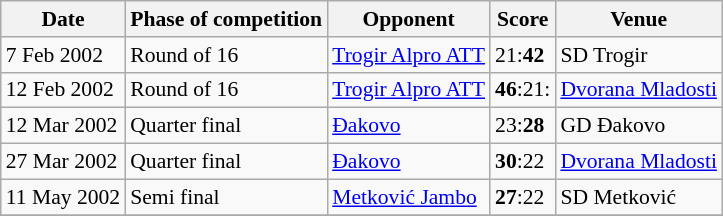<table class="wikitable" style="font-size: 90%">
<tr>
<th>Date</th>
<th>Phase of competition</th>
<th>Opponent</th>
<th>Score</th>
<th>Venue</th>
</tr>
<tr>
<td>7 Feb 2002</td>
<td>Round of 16</td>
<td><a href='#'>Trogir Alpro ATT</a></td>
<td>21:<strong>42</strong></td>
<td>SD Trogir</td>
</tr>
<tr>
<td>12 Feb 2002</td>
<td>Round of 16</td>
<td><a href='#'>Trogir Alpro ATT</a></td>
<td><strong>46</strong>:21:</td>
<td><a href='#'>Dvorana Mladosti</a></td>
</tr>
<tr>
<td>12 Mar 2002</td>
<td>Quarter final</td>
<td><a href='#'>Đakovo</a></td>
<td>23:<strong>28</strong></td>
<td>GD Đakovo</td>
</tr>
<tr>
<td>27 Mar 2002</td>
<td>Quarter final</td>
<td><a href='#'>Đakovo</a></td>
<td><strong>30</strong>:22</td>
<td><a href='#'>Dvorana Mladosti</a></td>
</tr>
<tr>
<td>11 May 2002</td>
<td>Semi final</td>
<td><a href='#'>Metković Jambo</a></td>
<td><strong>27</strong>:22</td>
<td>SD Metković</td>
</tr>
<tr>
</tr>
</table>
